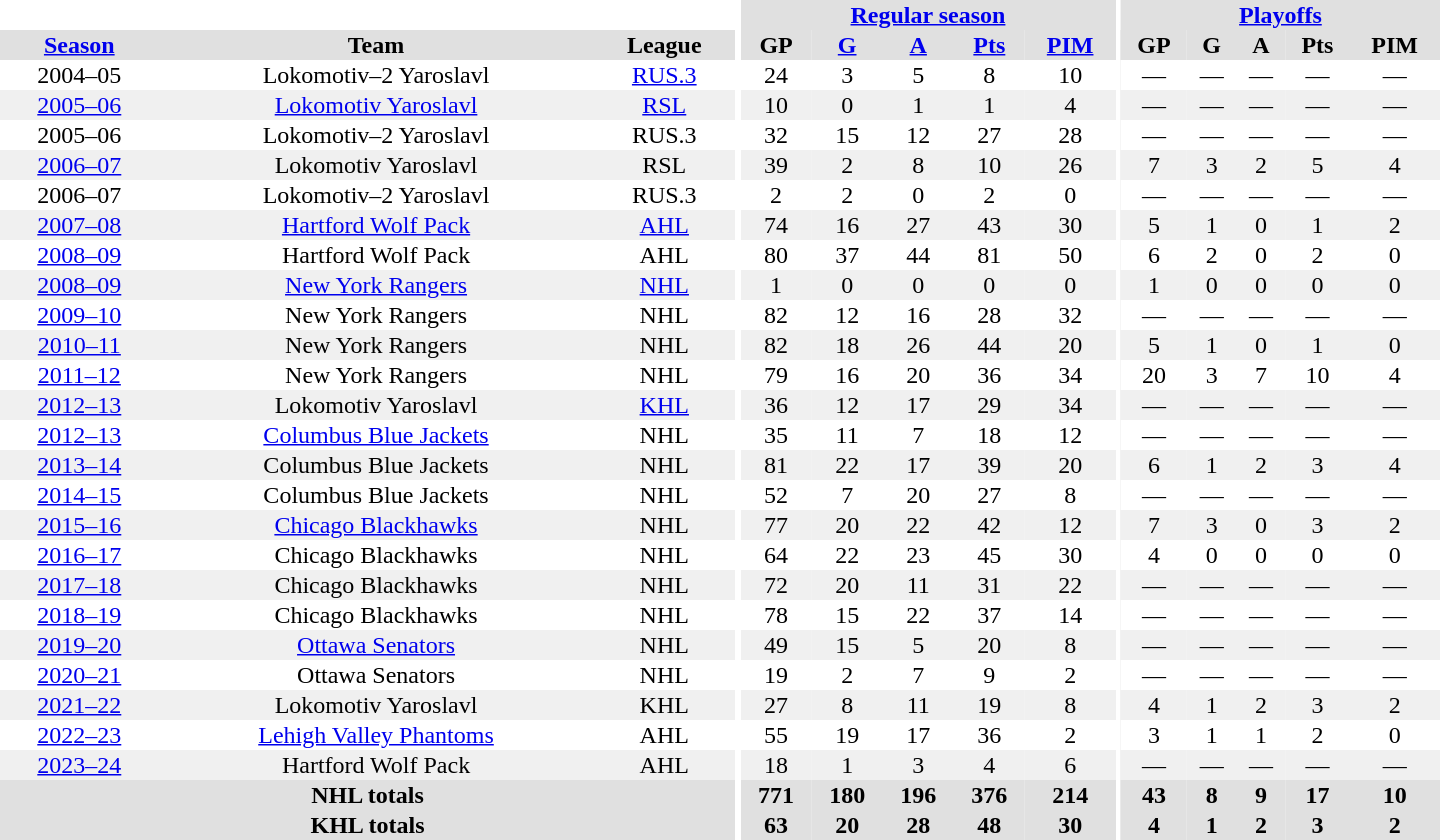<table border="0" cellpadding="1" cellspacing="0" style="text-align:center; width:60em">
<tr bgcolor="#e0e0e0">
<th colspan="3"  bgcolor="#ffffff"></th>
<th rowspan="100" bgcolor="#ffffff"></th>
<th colspan="5"><a href='#'>Regular season</a></th>
<th rowspan="100" bgcolor="#ffffff"></th>
<th colspan="5"><a href='#'>Playoffs</a></th>
</tr>
<tr bgcolor="#e0e0e0">
<th><a href='#'>Season</a></th>
<th>Team</th>
<th>League</th>
<th>GP</th>
<th><a href='#'>G</a></th>
<th><a href='#'>A</a></th>
<th><a href='#'>Pts</a></th>
<th><a href='#'>PIM</a></th>
<th>GP</th>
<th>G</th>
<th>A</th>
<th>Pts</th>
<th>PIM</th>
</tr>
<tr>
<td>2004–05</td>
<td>Lokomotiv–2 Yaroslavl</td>
<td><a href='#'>RUS.3</a></td>
<td>24</td>
<td>3</td>
<td>5</td>
<td>8</td>
<td>10</td>
<td>—</td>
<td>—</td>
<td>—</td>
<td>—</td>
<td>—</td>
</tr>
<tr bgcolor="#f0f0f0">
<td><a href='#'>2005–06</a></td>
<td><a href='#'>Lokomotiv Yaroslavl</a></td>
<td><a href='#'>RSL</a></td>
<td>10</td>
<td>0</td>
<td>1</td>
<td>1</td>
<td>4</td>
<td>—</td>
<td>—</td>
<td>—</td>
<td>—</td>
<td>—</td>
</tr>
<tr>
<td>2005–06</td>
<td>Lokomotiv–2 Yaroslavl</td>
<td>RUS.3</td>
<td>32</td>
<td>15</td>
<td>12</td>
<td>27</td>
<td>28</td>
<td>—</td>
<td>—</td>
<td>—</td>
<td>—</td>
<td>—</td>
</tr>
<tr bgcolor="#f0f0f0">
<td><a href='#'>2006–07</a></td>
<td>Lokomotiv Yaroslavl</td>
<td>RSL</td>
<td>39</td>
<td>2</td>
<td>8</td>
<td>10</td>
<td>26</td>
<td>7</td>
<td>3</td>
<td>2</td>
<td>5</td>
<td>4</td>
</tr>
<tr>
<td>2006–07</td>
<td>Lokomotiv–2 Yaroslavl</td>
<td>RUS.3</td>
<td>2</td>
<td>2</td>
<td>0</td>
<td>2</td>
<td>0</td>
<td>—</td>
<td>—</td>
<td>—</td>
<td>—</td>
<td>—</td>
</tr>
<tr bgcolor="#f0f0f0">
<td><a href='#'>2007–08</a></td>
<td><a href='#'>Hartford Wolf Pack</a></td>
<td><a href='#'>AHL</a></td>
<td>74</td>
<td>16</td>
<td>27</td>
<td>43</td>
<td>30</td>
<td>5</td>
<td>1</td>
<td>0</td>
<td>1</td>
<td>2</td>
</tr>
<tr>
<td><a href='#'>2008–09</a></td>
<td>Hartford Wolf Pack</td>
<td>AHL</td>
<td>80</td>
<td>37</td>
<td>44</td>
<td>81</td>
<td>50</td>
<td>6</td>
<td>2</td>
<td>0</td>
<td>2</td>
<td>0</td>
</tr>
<tr bgcolor="#f0f0f0">
<td><a href='#'>2008–09</a></td>
<td><a href='#'>New York Rangers</a></td>
<td><a href='#'>NHL</a></td>
<td>1</td>
<td>0</td>
<td>0</td>
<td>0</td>
<td>0</td>
<td>1</td>
<td>0</td>
<td>0</td>
<td>0</td>
<td>0</td>
</tr>
<tr>
<td><a href='#'>2009–10</a></td>
<td>New York Rangers</td>
<td>NHL</td>
<td>82</td>
<td>12</td>
<td>16</td>
<td>28</td>
<td>32</td>
<td>—</td>
<td>—</td>
<td>—</td>
<td>—</td>
<td>—</td>
</tr>
<tr bgcolor="#f0f0f0">
<td><a href='#'>2010–11</a></td>
<td>New York Rangers</td>
<td>NHL</td>
<td>82</td>
<td>18</td>
<td>26</td>
<td>44</td>
<td>20</td>
<td>5</td>
<td>1</td>
<td>0</td>
<td>1</td>
<td>0</td>
</tr>
<tr>
<td><a href='#'>2011–12</a></td>
<td>New York Rangers</td>
<td>NHL</td>
<td>79</td>
<td>16</td>
<td>20</td>
<td>36</td>
<td>34</td>
<td>20</td>
<td>3</td>
<td>7</td>
<td>10</td>
<td>4</td>
</tr>
<tr bgcolor="#f0f0f0">
<td><a href='#'>2012–13</a></td>
<td>Lokomotiv Yaroslavl</td>
<td><a href='#'>KHL</a></td>
<td>36</td>
<td>12</td>
<td>17</td>
<td>29</td>
<td>34</td>
<td>—</td>
<td>—</td>
<td>—</td>
<td>—</td>
<td>—</td>
</tr>
<tr>
<td><a href='#'>2012–13</a></td>
<td><a href='#'>Columbus Blue Jackets</a></td>
<td>NHL</td>
<td>35</td>
<td>11</td>
<td>7</td>
<td>18</td>
<td>12</td>
<td>—</td>
<td>—</td>
<td>—</td>
<td>—</td>
<td>—</td>
</tr>
<tr bgcolor="#f0f0f0">
<td><a href='#'>2013–14</a></td>
<td>Columbus Blue Jackets</td>
<td>NHL</td>
<td>81</td>
<td>22</td>
<td>17</td>
<td>39</td>
<td>20</td>
<td>6</td>
<td>1</td>
<td>2</td>
<td>3</td>
<td>4</td>
</tr>
<tr>
<td><a href='#'>2014–15</a></td>
<td>Columbus Blue Jackets</td>
<td>NHL</td>
<td>52</td>
<td>7</td>
<td>20</td>
<td>27</td>
<td>8</td>
<td>—</td>
<td>—</td>
<td>—</td>
<td>—</td>
<td>—</td>
</tr>
<tr bgcolor="#f0f0f0">
<td><a href='#'>2015–16</a></td>
<td><a href='#'>Chicago Blackhawks</a></td>
<td>NHL</td>
<td>77</td>
<td>20</td>
<td>22</td>
<td>42</td>
<td>12</td>
<td>7</td>
<td>3</td>
<td>0</td>
<td>3</td>
<td>2</td>
</tr>
<tr>
<td><a href='#'>2016–17</a></td>
<td>Chicago Blackhawks</td>
<td>NHL</td>
<td>64</td>
<td>22</td>
<td>23</td>
<td>45</td>
<td>30</td>
<td>4</td>
<td>0</td>
<td>0</td>
<td>0</td>
<td>0</td>
</tr>
<tr bgcolor="#f0f0f0">
<td><a href='#'>2017–18</a></td>
<td>Chicago Blackhawks</td>
<td>NHL</td>
<td>72</td>
<td>20</td>
<td>11</td>
<td>31</td>
<td>22</td>
<td>—</td>
<td>—</td>
<td>—</td>
<td>—</td>
<td>—</td>
</tr>
<tr>
<td><a href='#'>2018–19</a></td>
<td>Chicago Blackhawks</td>
<td>NHL</td>
<td>78</td>
<td>15</td>
<td>22</td>
<td>37</td>
<td>14</td>
<td>—</td>
<td>—</td>
<td>—</td>
<td>—</td>
<td>—</td>
</tr>
<tr bgcolor="#f0f0f0">
<td><a href='#'>2019–20</a></td>
<td><a href='#'>Ottawa Senators</a></td>
<td>NHL</td>
<td>49</td>
<td>15</td>
<td>5</td>
<td>20</td>
<td>8</td>
<td>—</td>
<td>—</td>
<td>—</td>
<td>—</td>
<td>—</td>
</tr>
<tr>
<td><a href='#'>2020–21</a></td>
<td>Ottawa Senators</td>
<td>NHL</td>
<td>19</td>
<td>2</td>
<td>7</td>
<td>9</td>
<td>2</td>
<td>—</td>
<td>—</td>
<td>—</td>
<td>—</td>
<td>—</td>
</tr>
<tr bgcolor="#f0f0f0">
<td><a href='#'>2021–22</a></td>
<td>Lokomotiv Yaroslavl</td>
<td>KHL</td>
<td>27</td>
<td>8</td>
<td>11</td>
<td>19</td>
<td>8</td>
<td>4</td>
<td>1</td>
<td>2</td>
<td>3</td>
<td>2</td>
</tr>
<tr>
<td><a href='#'>2022–23</a></td>
<td><a href='#'>Lehigh Valley Phantoms</a></td>
<td>AHL</td>
<td>55</td>
<td>19</td>
<td>17</td>
<td>36</td>
<td>2</td>
<td>3</td>
<td>1</td>
<td>1</td>
<td>2</td>
<td>0</td>
</tr>
<tr bgcolor="#f0f0f0">
<td><a href='#'>2023–24</a></td>
<td>Hartford Wolf Pack</td>
<td>AHL</td>
<td>18</td>
<td>1</td>
<td>3</td>
<td>4</td>
<td>6</td>
<td>—</td>
<td>—</td>
<td>—</td>
<td>—</td>
<td>—</td>
</tr>
<tr style="background:#e0e0e0;">
<th colspan="3">NHL totals</th>
<th>771</th>
<th>180</th>
<th>196</th>
<th>376</th>
<th>214</th>
<th>43</th>
<th>8</th>
<th>9</th>
<th>17</th>
<th>10</th>
</tr>
<tr style="background:#e0e0e0;">
<th colspan="3">KHL totals</th>
<th>63</th>
<th>20</th>
<th>28</th>
<th>48</th>
<th>30</th>
<th>4</th>
<th>1</th>
<th>2</th>
<th>3</th>
<th>2</th>
</tr>
</table>
